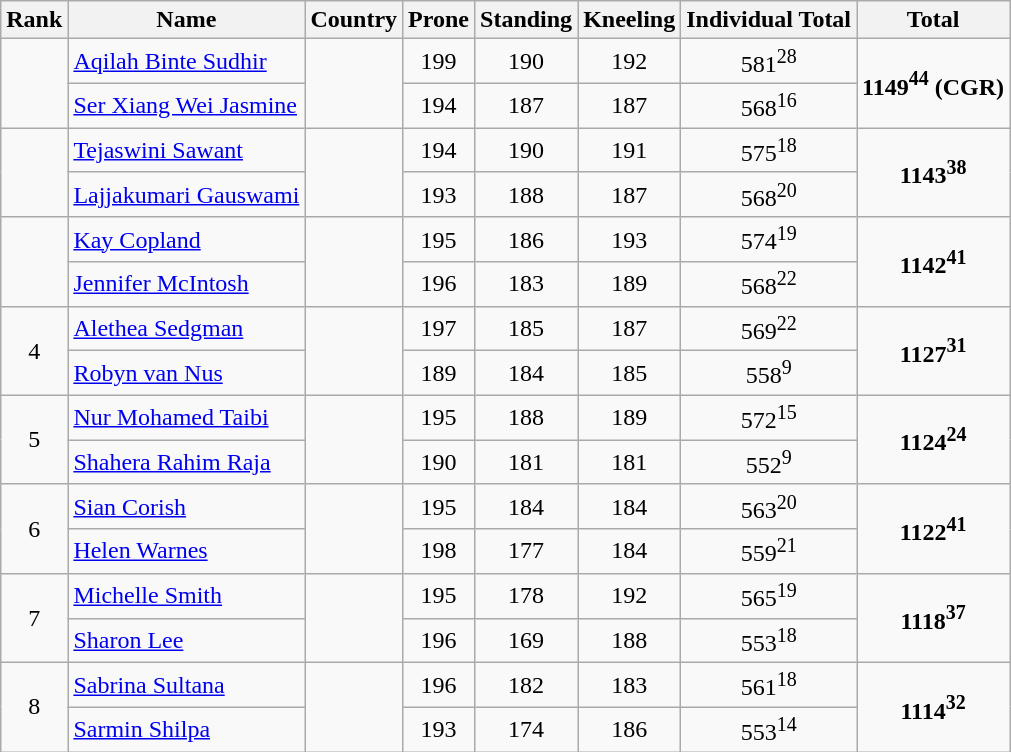<table class="wikitable sortable" style="text-align:center;">
<tr>
<th>Rank</th>
<th>Name</th>
<th>Country</th>
<th>Prone</th>
<th>Standing</th>
<th>Kneeling</th>
<th>Individual Total</th>
<th>Total</th>
</tr>
<tr>
<td rowspan=2></td>
<td align=left><a href='#'>Aqilah Binte Sudhir</a></td>
<td rowspan=2></td>
<td>199</td>
<td>190</td>
<td>192</td>
<td>581<sup>28</sup></td>
<td rowspan=2><strong>1149<sup>44</sup> (CGR)</strong></td>
</tr>
<tr>
<td align=left><a href='#'>Ser Xiang Wei Jasmine</a></td>
<td>194</td>
<td>187</td>
<td>187</td>
<td>568<sup>16</sup></td>
</tr>
<tr>
<td rowspan=2></td>
<td align=left><a href='#'>Tejaswini Sawant</a></td>
<td rowspan=2></td>
<td>194</td>
<td>190</td>
<td>191</td>
<td>575<sup>18</sup></td>
<td rowspan=2><strong>1143<sup>38</sup></strong></td>
</tr>
<tr>
<td align=left><a href='#'>Lajjakumari Gauswami</a></td>
<td>193</td>
<td>188</td>
<td>187</td>
<td>568<sup>20</sup></td>
</tr>
<tr>
<td rowspan=2></td>
<td align=left><a href='#'>Kay Copland</a></td>
<td rowspan=2></td>
<td>195</td>
<td>186</td>
<td>193</td>
<td>574<sup>19</sup></td>
<td rowspan=2><strong>1142<sup>41</sup></strong></td>
</tr>
<tr>
<td align=left><a href='#'>Jennifer McIntosh</a></td>
<td>196</td>
<td>183</td>
<td>189</td>
<td>568<sup>22</sup></td>
</tr>
<tr>
<td rowspan=2>4</td>
<td align=left><a href='#'>Alethea Sedgman</a></td>
<td rowspan=2></td>
<td>197</td>
<td>185</td>
<td>187</td>
<td>569<sup>22</sup></td>
<td rowspan=2><strong>1127<sup>31</sup></strong></td>
</tr>
<tr>
<td align=left><a href='#'>Robyn van Nus</a></td>
<td>189</td>
<td>184</td>
<td>185</td>
<td>558<sup>9</sup></td>
</tr>
<tr>
<td rowspan=2>5</td>
<td align=left><a href='#'>Nur Mohamed Taibi</a></td>
<td rowspan=2></td>
<td>195</td>
<td>188</td>
<td>189</td>
<td>572<sup>15</sup></td>
<td rowspan=2><strong>1124<sup>24</sup></strong></td>
</tr>
<tr>
<td align=left><a href='#'>Shahera Rahim Raja</a></td>
<td>190</td>
<td>181</td>
<td>181</td>
<td>552<sup>9</sup></td>
</tr>
<tr>
<td rowspan=2>6</td>
<td align=left><a href='#'>Sian Corish</a></td>
<td rowspan=2></td>
<td>195</td>
<td>184</td>
<td>184</td>
<td>563<sup>20</sup></td>
<td rowspan=2><strong>1122<sup>41</sup></strong></td>
</tr>
<tr>
<td align=left><a href='#'>Helen Warnes</a></td>
<td>198</td>
<td>177</td>
<td>184</td>
<td>559<sup>21</sup></td>
</tr>
<tr>
<td rowspan=2>7</td>
<td align=left><a href='#'>Michelle Smith</a></td>
<td rowspan=2></td>
<td>195</td>
<td>178</td>
<td>192</td>
<td>565<sup>19</sup></td>
<td rowspan=2><strong>1118<sup>37</sup></strong></td>
</tr>
<tr>
<td align=left><a href='#'>Sharon Lee</a></td>
<td>196</td>
<td>169</td>
<td>188</td>
<td>553<sup>18</sup></td>
</tr>
<tr>
<td rowspan=2>8</td>
<td align=left><a href='#'>Sabrina Sultana</a></td>
<td rowspan=2></td>
<td>196</td>
<td>182</td>
<td>183</td>
<td>561<sup>18</sup></td>
<td rowspan=2><strong>1114<sup>32</sup></strong></td>
</tr>
<tr>
<td align=left><a href='#'>Sarmin Shilpa</a></td>
<td>193</td>
<td>174</td>
<td>186</td>
<td>553<sup>14</sup></td>
</tr>
</table>
